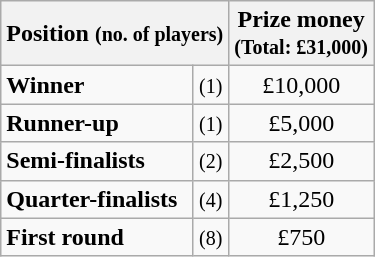<table class="wikitable">
<tr>
<th colspan=2>Position <small>(no. of players)</small></th>
<th>Prize money<br><small>(Total: £31,000)</small></th>
</tr>
<tr>
<td><strong>Winner</strong></td>
<td align=center><small>(1)</small></td>
<td align=center>£10,000</td>
</tr>
<tr>
<td><strong>Runner-up</strong></td>
<td align=center><small>(1)</small></td>
<td align=center>£5,000</td>
</tr>
<tr>
<td><strong>Semi-finalists</strong></td>
<td align=center><small>(2)</small></td>
<td align=center>£2,500</td>
</tr>
<tr>
<td><strong>Quarter-finalists</strong></td>
<td align=center><small>(4)</small></td>
<td align=center>£1,250</td>
</tr>
<tr>
<td><strong>First round</strong></td>
<td align=center><small>(8)</small></td>
<td align=center>£750</td>
</tr>
</table>
